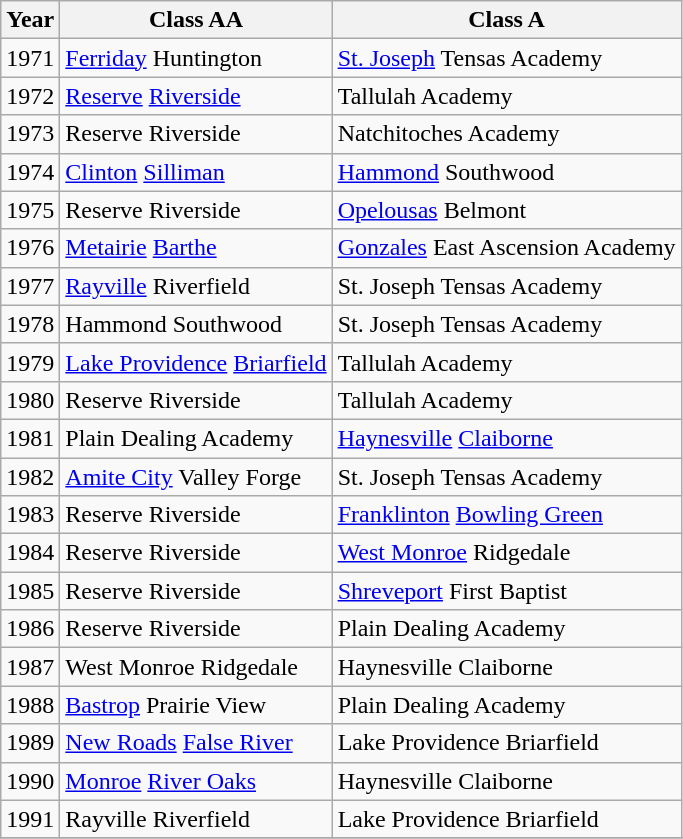<table class="wikitable sortable">
<tr>
<th>Year</th>
<th>Class AA</th>
<th>Class A</th>
</tr>
<tr>
<td>1971</td>
<td><a href='#'>Ferriday</a> Huntington</td>
<td><a href='#'>St. Joseph</a> Tensas Academy</td>
</tr>
<tr>
<td>1972</td>
<td><a href='#'>Reserve</a> <a href='#'>Riverside</a></td>
<td>Tallulah Academy</td>
</tr>
<tr>
<td>1973</td>
<td>Reserve Riverside</td>
<td>Natchitoches Academy</td>
</tr>
<tr>
<td>1974</td>
<td><a href='#'>Clinton</a> <a href='#'>Silliman</a></td>
<td><a href='#'>Hammond</a> Southwood</td>
</tr>
<tr>
<td>1975</td>
<td>Reserve Riverside</td>
<td><a href='#'>Opelousas</a> Belmont</td>
</tr>
<tr>
<td>1976</td>
<td><a href='#'>Metairie</a> <a href='#'>Barthe</a></td>
<td><a href='#'>Gonzales</a> East Ascension Academy</td>
</tr>
<tr>
<td>1977</td>
<td><a href='#'>Rayville</a> Riverfield</td>
<td>St. Joseph Tensas Academy</td>
</tr>
<tr>
<td>1978</td>
<td>Hammond Southwood</td>
<td>St. Joseph Tensas Academy</td>
</tr>
<tr>
<td>1979</td>
<td><a href='#'>Lake Providence</a> <a href='#'>Briarfield</a></td>
<td>Tallulah Academy</td>
</tr>
<tr>
<td>1980</td>
<td>Reserve Riverside</td>
<td>Tallulah Academy</td>
</tr>
<tr>
<td>1981</td>
<td>Plain Dealing Academy</td>
<td><a href='#'>Haynesville</a> <a href='#'>Claiborne</a></td>
</tr>
<tr>
<td>1982</td>
<td><a href='#'>Amite City</a> Valley Forge</td>
<td>St. Joseph Tensas Academy</td>
</tr>
<tr>
<td>1983</td>
<td>Reserve Riverside</td>
<td><a href='#'>Franklinton</a> <a href='#'>Bowling Green</a></td>
</tr>
<tr>
<td>1984</td>
<td>Reserve Riverside</td>
<td><a href='#'>West Monroe</a> Ridgedale</td>
</tr>
<tr>
<td>1985</td>
<td>Reserve Riverside</td>
<td><a href='#'>Shreveport</a> First Baptist</td>
</tr>
<tr>
<td>1986</td>
<td>Reserve Riverside</td>
<td>Plain Dealing Academy</td>
</tr>
<tr>
<td>1987</td>
<td>West Monroe Ridgedale</td>
<td>Haynesville Claiborne</td>
</tr>
<tr>
<td>1988</td>
<td><a href='#'>Bastrop</a> Prairie View</td>
<td>Plain Dealing Academy</td>
</tr>
<tr>
<td>1989</td>
<td><a href='#'>New Roads</a> <a href='#'>False River</a></td>
<td>Lake Providence Briarfield</td>
</tr>
<tr>
<td>1990</td>
<td><a href='#'>Monroe</a> <a href='#'>River Oaks</a></td>
<td>Haynesville Claiborne</td>
</tr>
<tr>
<td>1991</td>
<td>Rayville Riverfield</td>
<td>Lake Providence Briarfield</td>
</tr>
<tr>
</tr>
</table>
